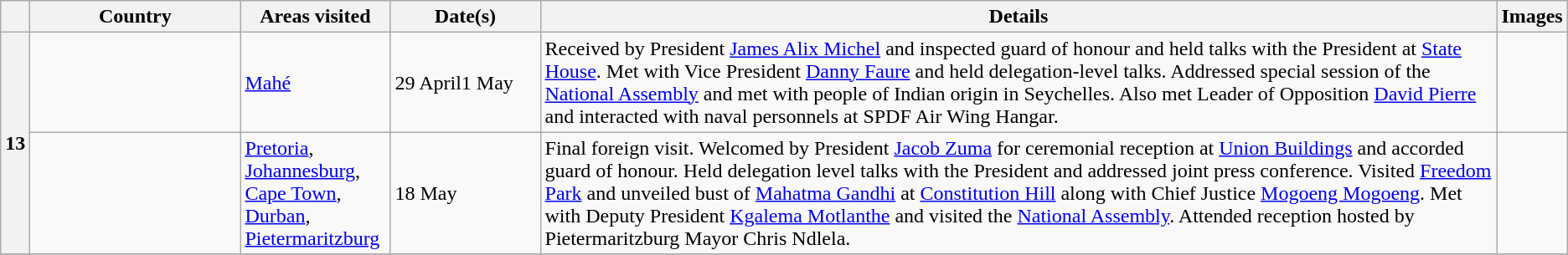<table class="wikitable outercollapse sortable">
<tr>
<th></th>
<th style="width:10em">Country</th>
<th style="width:7em">Areas visited</th>
<th style="width:7em">Date(s)</th>
<th class="unsortable">Details</th>
<th class="unsortable">Images</th>
</tr>
<tr>
<th rowspan="2">13</th>
<td></td>
<td><a href='#'>Mahé</a></td>
<td>29 April1 May</td>
<td>Received by President <a href='#'>James Alix Michel</a> and inspected guard of honour and held talks with the President at <a href='#'>State House</a>. Met with Vice President <a href='#'>Danny Faure</a> and held delegation-level talks. Addressed special session of the <a href='#'>National Assembly</a> and met with people of Indian origin in Seychelles. Also met Leader of Opposition <a href='#'>David Pierre</a> and interacted with naval personnels at SPDF Air Wing Hangar.</td>
<td></td>
</tr>
<tr>
<td></td>
<td><a href='#'>Pretoria</a>, <a href='#'>Johannesburg</a>, <a href='#'>Cape Town</a>, <a href='#'>Durban</a>, <a href='#'>Pietermaritzburg</a></td>
<td>18 May</td>
<td>Final foreign visit. Welcomed by President <a href='#'>Jacob Zuma</a> for ceremonial reception at <a href='#'>Union Buildings</a> and accorded guard of honour. Held delegation level talks with the President and addressed joint press conference. Visited <a href='#'>Freedom Park</a> and unveiled bust of <a href='#'>Mahatma Gandhi</a> at <a href='#'>Constitution Hill</a> along with Chief Justice <a href='#'>Mogoeng Mogoeng</a>. Met with Deputy President <a href='#'>Kgalema Motlanthe</a> and visited the <a href='#'>National Assembly</a>. Attended reception hosted by Pietermaritzburg Mayor Chris Ndlela.</td>
<td></td>
</tr>
<tr>
</tr>
</table>
